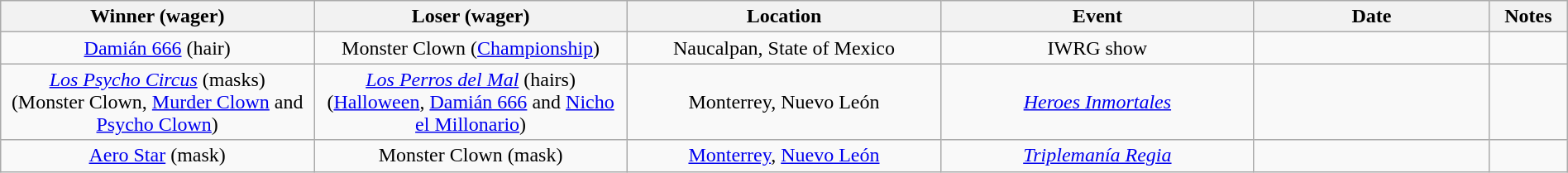<table class="wikitable sortable" width=100%  style="text-align: center">
<tr>
<th width=20% scope="col">Winner (wager)</th>
<th width=20% scope="col">Loser (wager)</th>
<th width=20% scope="col">Location</th>
<th width=20% scope="col">Event</th>
<th width=15% scope="col">Date</th>
<th class="unsortable" width=5% scope="col">Notes</th>
</tr>
<tr>
<td><a href='#'>Damián 666</a> (hair)</td>
<td>Monster Clown (<a href='#'>Championship</a>)</td>
<td>Naucalpan, State of Mexico</td>
<td>IWRG show</td>
<td></td>
<td></td>
</tr>
<tr>
<td><em><a href='#'>Los Psycho Circus</a></em> (masks)<br>(Monster Clown, <a href='#'>Murder Clown</a> and <a href='#'>Psycho Clown</a>)</td>
<td><em><a href='#'>Los Perros del Mal</a></em> (hairs)<br>(<a href='#'>Halloween</a>, <a href='#'>Damián 666</a> and <a href='#'>Nicho el Millonario</a>)</td>
<td>Monterrey, Nuevo León</td>
<td><em><a href='#'>Heroes Inmortales</a></em></td>
<td></td>
<td></td>
</tr>
<tr>
<td><a href='#'>Aero Star</a> (mask)</td>
<td>Monster Clown (mask)</td>
<td><a href='#'>Monterrey</a>, <a href='#'>Nuevo León</a></td>
<td><em><a href='#'>Triplemanía Regia</a></em></td>
<td></td>
<td></td>
</tr>
</table>
